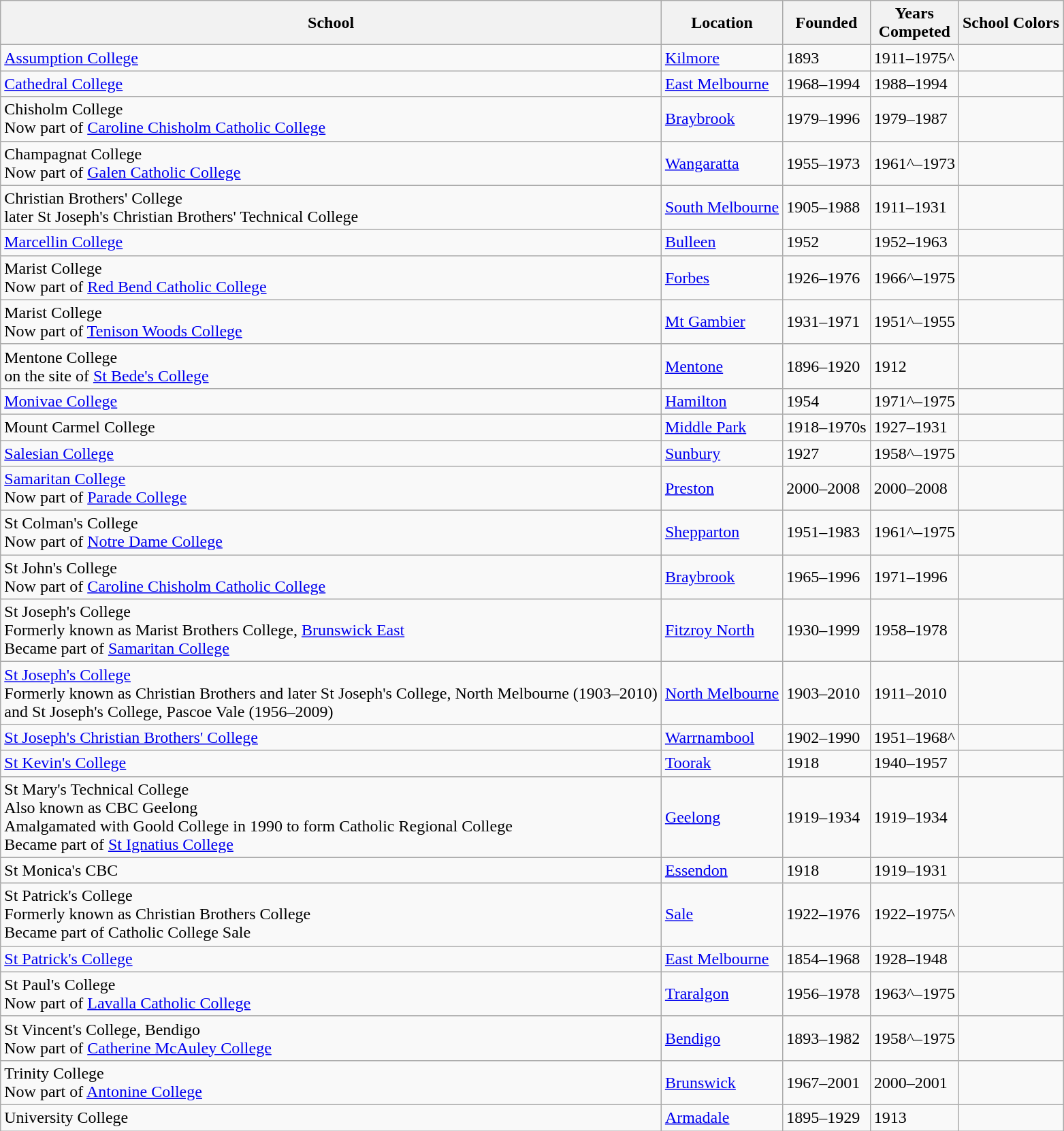<table class="wikitable">
<tr>
<th>School</th>
<th>Location</th>
<th>Founded</th>
<th>Years<br>Competed</th>
<th>School Colors</th>
</tr>
<tr>
<td><a href='#'>Assumption College</a></td>
<td><a href='#'>Kilmore</a></td>
<td>1893</td>
<td>1911–1975^</td>
<td></td>
</tr>
<tr>
<td><a href='#'>Cathedral College</a></td>
<td><a href='#'>East Melbourne</a></td>
<td>1968–1994</td>
<td>1988–1994</td>
<td></td>
</tr>
<tr>
<td>Chisholm College<br>Now part of <a href='#'>Caroline Chisholm Catholic College</a></td>
<td><a href='#'>Braybrook</a></td>
<td>1979–1996</td>
<td>1979–1987</td>
<td></td>
</tr>
<tr>
<td>Champagnat College<br>Now part of <a href='#'>Galen Catholic College</a></td>
<td><a href='#'>Wangaratta</a></td>
<td>1955–1973</td>
<td>1961^–1973</td>
<td></td>
</tr>
<tr>
<td>Christian Brothers' College<br>later St Joseph's Christian Brothers' Technical College</td>
<td><a href='#'>South Melbourne</a></td>
<td>1905–1988</td>
<td>1911–1931</td>
<td></td>
</tr>
<tr>
<td><a href='#'>Marcellin College</a></td>
<td><a href='#'>Bulleen</a></td>
<td>1952</td>
<td>1952–1963</td>
<td></td>
</tr>
<tr>
<td>Marist College<br>Now part of <a href='#'>Red Bend Catholic College</a></td>
<td><a href='#'>Forbes</a></td>
<td>1926–1976</td>
<td>1966^–1975</td>
<td></td>
</tr>
<tr>
<td>Marist College<br>Now part of <a href='#'>Tenison Woods College</a></td>
<td><a href='#'>Mt Gambier</a></td>
<td>1931–1971</td>
<td>1951^–1955</td>
<td></td>
</tr>
<tr>
<td>Mentone College<br>on the site of <a href='#'>St Bede's College</a></td>
<td><a href='#'>Mentone</a></td>
<td>1896–1920</td>
<td>1912</td>
<td></td>
</tr>
<tr>
<td><a href='#'>Monivae College</a></td>
<td><a href='#'>Hamilton</a></td>
<td>1954</td>
<td>1971^–1975</td>
<td></td>
</tr>
<tr>
<td>Mount Carmel College</td>
<td><a href='#'>Middle Park</a></td>
<td>1918–1970s</td>
<td>1927–1931</td>
<td></td>
</tr>
<tr>
<td><a href='#'>Salesian College</a></td>
<td><a href='#'>Sunbury</a></td>
<td>1927</td>
<td>1958^–1975</td>
<td></td>
</tr>
<tr>
<td><a href='#'>Samaritan College</a><br>Now part of <a href='#'>Parade College</a></td>
<td><a href='#'>Preston</a></td>
<td>2000–2008</td>
<td>2000–2008</td>
<td></td>
</tr>
<tr>
<td>St Colman's College<br> Now part of <a href='#'>Notre Dame College</a></td>
<td><a href='#'>Shepparton</a></td>
<td>1951–1983</td>
<td>1961^–1975</td>
<td></td>
</tr>
<tr>
<td>St John's College<br> Now part of <a href='#'>Caroline Chisholm Catholic College</a></td>
<td><a href='#'>Braybrook</a></td>
<td>1965–1996</td>
<td>1971–1996</td>
<td></td>
</tr>
<tr>
<td>St Joseph's College<br>Formerly known as Marist Brothers College, <a href='#'>Brunswick East</a><br>Became part of <a href='#'>Samaritan College</a></td>
<td><a href='#'>Fitzroy North</a><br></td>
<td>1930–1999</td>
<td>1958–1978</td>
<td></td>
</tr>
<tr>
<td><a href='#'>St Joseph's College</a><br>Formerly known as Christian Brothers and later St Joseph's College, North Melbourne (1903–2010)<br>and St Joseph's College, Pascoe Vale (1956–2009)</td>
<td><a href='#'>North Melbourne</a></td>
<td>1903–2010</td>
<td>1911–2010</td>
<td></td>
</tr>
<tr>
<td><a href='#'>St Joseph's  Christian Brothers' College</a><br></td>
<td><a href='#'>Warrnambool</a></td>
<td>1902–1990</td>
<td>1951–1968^</td>
<td></td>
</tr>
<tr>
<td><a href='#'>St Kevin's College</a></td>
<td><a href='#'>Toorak</a></td>
<td>1918</td>
<td>1940–1957</td>
<td></td>
</tr>
<tr>
<td>St Mary's Technical College<br>Also known as CBC Geelong<br>Amalgamated with Goold College in 1990 to form Catholic Regional College<br>Became part of <a href='#'>St Ignatius College</a></td>
<td><a href='#'>Geelong</a></td>
<td>1919–1934</td>
<td>1919–1934</td>
<td></td>
</tr>
<tr>
<td>St Monica's CBC</td>
<td><a href='#'>Essendon</a></td>
<td>1918</td>
<td>1919–1931</td>
<td></td>
</tr>
<tr>
<td>St Patrick's College<br>Formerly known as Christian Brothers College<br>Became part of Catholic College Sale</td>
<td><a href='#'>Sale</a></td>
<td>1922–1976</td>
<td>1922–1975^</td>
<td></td>
</tr>
<tr>
<td><a href='#'>St Patrick's College</a></td>
<td><a href='#'>East Melbourne</a></td>
<td>1854–1968</td>
<td>1928–1948</td>
<td></td>
</tr>
<tr>
<td>St Paul's College<br>Now part of <a href='#'>Lavalla Catholic College</a></td>
<td><a href='#'>Traralgon</a></td>
<td>1956–1978</td>
<td>1963^–1975</td>
<td></td>
</tr>
<tr>
<td>St Vincent's College, Bendigo<br>Now part of <a href='#'>Catherine McAuley College</a></td>
<td><a href='#'>Bendigo</a></td>
<td>1893–1982</td>
<td>1958^–1975</td>
<td></td>
</tr>
<tr>
<td>Trinity College<br>Now part of <a href='#'>Antonine College</a></td>
<td><a href='#'>Brunswick</a></td>
<td>1967–2001</td>
<td>2000–2001</td>
<td></td>
</tr>
<tr>
<td>University College</td>
<td><a href='#'>Armadale</a></td>
<td>1895–1929</td>
<td>1913</td>
<td></td>
</tr>
</table>
